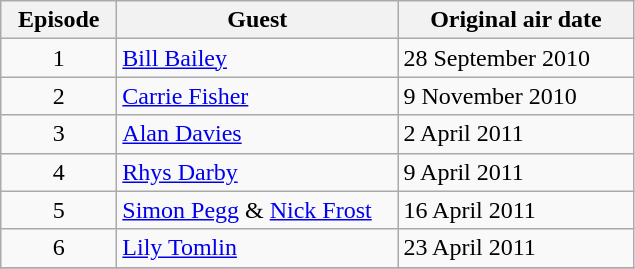<table class="wikitable">
<tr>
<th scope="col" width="70">Episode</th>
<th scope="col" width="180">Guest</th>
<th scope="col" width="150">Original air date</th>
</tr>
<tr>
<td align=center>1</td>
<td><a href='#'>Bill Bailey</a></td>
<td>28 September 2010</td>
</tr>
<tr>
<td align=center>2</td>
<td><a href='#'>Carrie Fisher</a></td>
<td>9 November 2010</td>
</tr>
<tr>
<td align=center>3</td>
<td><a href='#'>Alan Davies</a></td>
<td>2 April 2011</td>
</tr>
<tr>
<td align=center>4</td>
<td><a href='#'>Rhys Darby</a></td>
<td>9 April 2011</td>
</tr>
<tr>
<td align=center>5</td>
<td><a href='#'>Simon Pegg</a> & <a href='#'>Nick Frost</a></td>
<td>16 April 2011</td>
</tr>
<tr>
<td align=center>6</td>
<td><a href='#'>Lily Tomlin</a></td>
<td>23 April 2011</td>
</tr>
<tr>
</tr>
</table>
